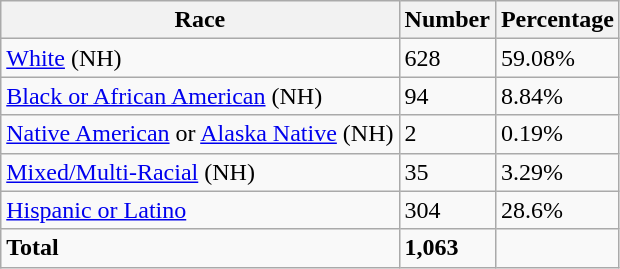<table class="wikitable">
<tr>
<th>Race</th>
<th>Number</th>
<th>Percentage</th>
</tr>
<tr>
<td><a href='#'>White</a> (NH)</td>
<td>628</td>
<td>59.08%</td>
</tr>
<tr>
<td><a href='#'>Black or African American</a> (NH)</td>
<td>94</td>
<td>8.84%</td>
</tr>
<tr>
<td><a href='#'>Native American</a> or <a href='#'>Alaska Native</a> (NH)</td>
<td>2</td>
<td>0.19%</td>
</tr>
<tr>
<td><a href='#'>Mixed/Multi-Racial</a> (NH)</td>
<td>35</td>
<td>3.29%</td>
</tr>
<tr>
<td><a href='#'>Hispanic or Latino</a></td>
<td>304</td>
<td>28.6%</td>
</tr>
<tr>
<td><strong>Total</strong></td>
<td><strong>1,063</strong></td>
<td></td>
</tr>
</table>
